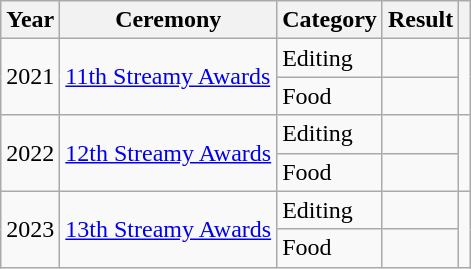<table class="wikitable">
<tr>
<th>Year</th>
<th>Ceremony</th>
<th>Category</th>
<th>Result</th>
<th></th>
</tr>
<tr>
<td rowspan="2">2021</td>
<td rowspan="2"><a href='#'>11th Streamy Awards</a></td>
<td>Editing</td>
<td></td>
<td rowspan="2"></td>
</tr>
<tr>
<td>Food</td>
<td></td>
</tr>
<tr>
<td rowspan="2">2022</td>
<td rowspan="2"><a href='#'>12th Streamy Awards</a></td>
<td>Editing</td>
<td></td>
<td rowspan="2"></td>
</tr>
<tr>
<td>Food</td>
<td></td>
</tr>
<tr>
<td rowspan="2">2023</td>
<td rowspan="2"><a href='#'>13th Streamy Awards</a></td>
<td>Editing</td>
<td></td>
<td rowspan="2"></td>
</tr>
<tr>
<td>Food</td>
<td></td>
</tr>
</table>
